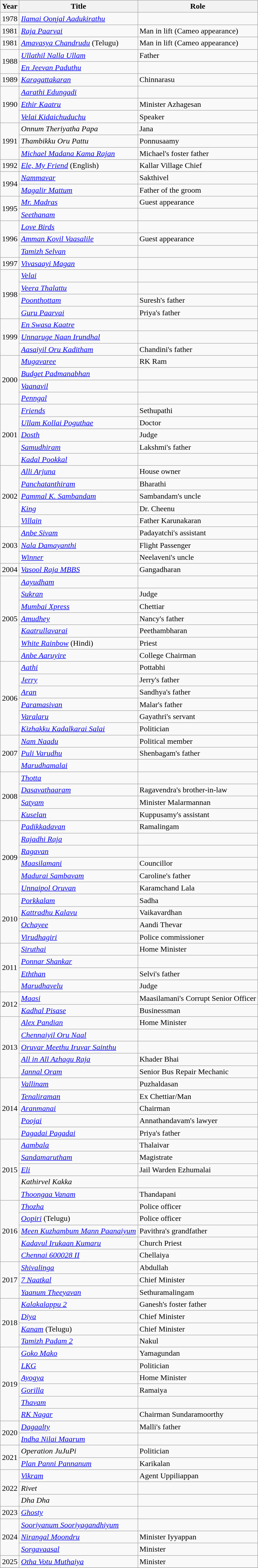<table class="wikitable sortable">
<tr>
<th scope="col">Year</th>
<th scope="col">Title</th>
<th scope="col">Role</th>
</tr>
<tr>
<td>1978</td>
<td><em><a href='#'>Ilamai Oonjal Aadukirathu</a></em></td>
<td></td>
</tr>
<tr>
<td>1981</td>
<td><em><a href='#'>Raja Paarvai</a></em></td>
<td>Man in lift (Cameo appearance)</td>
</tr>
<tr>
<td>1981</td>
<td><em><a href='#'>Amavasya Chandrudu</a></em> (Telugu)</td>
<td>Man in lift (Cameo appearance)</td>
</tr>
<tr>
<td rowspan="2">1988</td>
<td><em><a href='#'>Ullathil Nalla Ullam</a></em></td>
<td>Father</td>
</tr>
<tr>
<td><em><a href='#'>En Jeevan Paduthu</a></em></td>
<td></td>
</tr>
<tr>
<td>1989</td>
<td><em><a href='#'>Karagattakaran</a></em></td>
<td>Chinnarasu</td>
</tr>
<tr>
<td rowspan="3">1990</td>
<td><em><a href='#'>Aarathi Edungadi</a></em></td>
<td></td>
</tr>
<tr>
<td><em><a href='#'>Ethir Kaatru</a></em></td>
<td>Minister Azhagesan</td>
</tr>
<tr>
<td><em><a href='#'>Velai Kidaichuduchu</a></em></td>
<td>Speaker</td>
</tr>
<tr>
<td rowspan="3">1991</td>
<td><em>Onnum Theriyatha Papa </em></td>
<td>Jana</td>
</tr>
<tr>
<td><em>Thambikku Oru Pattu</em></td>
<td>Ponnusaamy</td>
</tr>
<tr>
<td><em><a href='#'>Michael Madana Kama Rajan</a></em></td>
<td>Michael's foster father</td>
</tr>
<tr>
<td>1992</td>
<td><em><a href='#'>Ele, My Friend</a></em> (English)</td>
<td>Kallar Village Chief</td>
</tr>
<tr>
<td rowspan="2">1994</td>
<td><em><a href='#'>Nammavar</a></em></td>
<td>Sakthivel</td>
</tr>
<tr>
<td><em><a href='#'>Magalir Mattum</a></em></td>
<td>Father of the groom</td>
</tr>
<tr>
<td rowspan="2">1995</td>
<td><em><a href='#'>Mr. Madras</a></em></td>
<td>Guest appearance</td>
</tr>
<tr>
<td><em><a href='#'>Seethanam</a></em></td>
<td></td>
</tr>
<tr>
<td rowspan="3">1996</td>
<td><em><a href='#'>Love Birds</a></em></td>
<td></td>
</tr>
<tr>
<td><em><a href='#'>Amman Kovil Vaasalile</a></em></td>
<td>Guest appearance</td>
</tr>
<tr>
<td><em><a href='#'>Tamizh Selvan</a></em></td>
<td></td>
</tr>
<tr>
<td>1997</td>
<td><em><a href='#'>Vivasaayi Magan</a></em></td>
<td></td>
</tr>
<tr>
<td rowspan="4">1998</td>
<td><em><a href='#'>Velai</a></em></td>
<td></td>
</tr>
<tr>
<td><em><a href='#'>Veera Thalattu</a></em></td>
<td></td>
</tr>
<tr>
<td><em><a href='#'>Poonthottam</a></em></td>
<td>Suresh's father</td>
</tr>
<tr>
<td><em><a href='#'>Guru Paarvai</a></em></td>
<td>Priya's father</td>
</tr>
<tr>
<td rowspan="3">1999</td>
<td><em><a href='#'>En Swasa Kaatre</a></em></td>
<td></td>
</tr>
<tr>
<td><em><a href='#'>Unnaruge Naan Irundhal</a></em></td>
<td></td>
</tr>
<tr>
<td><em><a href='#'>Aasaiyil Oru Kaditham</a></em></td>
<td>Chandini's father</td>
</tr>
<tr>
<td rowspan="4">2000</td>
<td><em><a href='#'>Mugavaree</a></em></td>
<td>RK Ram</td>
</tr>
<tr>
<td><em><a href='#'>Budget Padmanabhan</a></em></td>
<td></td>
</tr>
<tr>
<td><em><a href='#'>Vaanavil</a></em></td>
<td></td>
</tr>
<tr>
<td><em><a href='#'>Penngal</a></em></td>
<td></td>
</tr>
<tr>
<td rowspan="5">2001</td>
<td><em><a href='#'>Friends</a></em></td>
<td>Sethupathi</td>
</tr>
<tr>
<td><em><a href='#'>Ullam Kollai Poguthae</a></em></td>
<td>Doctor</td>
</tr>
<tr>
<td><em><a href='#'>Dosth</a></em></td>
<td>Judge</td>
</tr>
<tr>
<td><em><a href='#'>Samudhiram</a></em></td>
<td>Lakshmi's father</td>
</tr>
<tr>
<td><em><a href='#'>Kadal Pookkal</a></em></td>
<td></td>
</tr>
<tr>
<td rowspan="5">2002</td>
<td><em><a href='#'>Alli Arjuna</a></em></td>
<td>House owner</td>
</tr>
<tr>
<td><em><a href='#'>Panchatanthiram</a></em></td>
<td>Bharathi</td>
</tr>
<tr>
<td><em><a href='#'>Pammal K. Sambandam</a></em></td>
<td>Sambandam's uncle</td>
</tr>
<tr>
<td><em><a href='#'>King</a></em></td>
<td>Dr. Cheenu</td>
</tr>
<tr>
<td><em><a href='#'>Villain</a></em></td>
<td>Father Karunakaran</td>
</tr>
<tr>
<td rowspan="3">2003</td>
<td><em><a href='#'>Anbe Sivam</a></em></td>
<td>Padayatchi's assistant</td>
</tr>
<tr>
<td><em><a href='#'>Nala Damayanthi</a></em></td>
<td>Flight Passenger</td>
</tr>
<tr>
<td><em><a href='#'>Winner</a></em></td>
<td>Neelaveni's uncle</td>
</tr>
<tr>
<td>2004</td>
<td><em><a href='#'>Vasool Raja MBBS</a></em></td>
<td>Gangadharan</td>
</tr>
<tr>
<td rowspan="7">2005</td>
<td><em><a href='#'>Aayudham</a></em></td>
<td></td>
</tr>
<tr>
<td><em><a href='#'>Sukran</a></em></td>
<td>Judge</td>
</tr>
<tr>
<td><em><a href='#'>Mumbai Xpress</a></em></td>
<td>Chettiar</td>
</tr>
<tr>
<td><em><a href='#'>Amudhey</a></em></td>
<td>Nancy's father</td>
</tr>
<tr>
<td><em><a href='#'>Kaatrullavarai</a></em></td>
<td>Peethambharan</td>
</tr>
<tr>
<td><em><a href='#'>White Rainbow</a></em>  (Hindi)</td>
<td>Priest</td>
</tr>
<tr>
<td><em><a href='#'>Anbe Aaruyire</a></em></td>
<td>College Chairman</td>
</tr>
<tr>
<td rowspan="6">2006</td>
<td><em><a href='#'>Aathi</a></em></td>
<td>Pottabhi</td>
</tr>
<tr>
<td><em><a href='#'>Jerry</a></em></td>
<td>Jerry's father</td>
</tr>
<tr>
<td><em><a href='#'>Aran</a></em></td>
<td>Sandhya's father</td>
</tr>
<tr>
<td><em><a href='#'>Paramasivan</a></em></td>
<td>Malar's father</td>
</tr>
<tr>
<td><em><a href='#'>Varalaru</a></em></td>
<td>Gayathri's servant</td>
</tr>
<tr>
<td><em><a href='#'>Kizhakku Kadalkarai Salai</a></em></td>
<td>Politician</td>
</tr>
<tr>
<td rowspan="3">2007</td>
<td><em><a href='#'>Nam Naadu</a></em></td>
<td>Political member</td>
</tr>
<tr>
<td><em><a href='#'>Puli Varudhu</a></em></td>
<td>Shenbagam's father</td>
</tr>
<tr>
<td><em><a href='#'>Marudhamalai</a></em></td>
<td></td>
</tr>
<tr>
<td rowspan="4">2008</td>
<td><em><a href='#'>Thotta</a></em></td>
<td></td>
</tr>
<tr>
<td><em><a href='#'>Dasavathaaram</a></em></td>
<td>Ragavendra's brother-in-law</td>
</tr>
<tr>
<td><em><a href='#'>Satyam</a></em></td>
<td>Minister Malarmannan</td>
</tr>
<tr>
<td><em><a href='#'>Kuselan</a></em></td>
<td>Kuppusamy's assistant</td>
</tr>
<tr>
<td rowspan="6">2009</td>
<td><em><a href='#'>Padikkadavan</a></em></td>
<td>Ramalingam</td>
</tr>
<tr>
<td><em><a href='#'>Rajadhi Raja</a></em></td>
<td></td>
</tr>
<tr>
<td><em><a href='#'>Ragavan</a></em></td>
<td></td>
</tr>
<tr>
<td><em><a href='#'>Maasilamani</a></em></td>
<td>Councillor</td>
</tr>
<tr>
<td><em><a href='#'>Madurai Sambavam</a></em></td>
<td>Caroline's father</td>
</tr>
<tr>
<td><em><a href='#'>Unnaipol Oruvan</a></em></td>
<td>Karamchand Lala</td>
</tr>
<tr>
<td rowspan="4">2010</td>
<td><em><a href='#'>Porkkalam</a></em></td>
<td>Sadha</td>
</tr>
<tr>
<td><em><a href='#'>Kattradhu Kalavu</a></em></td>
<td>Vaikavardhan</td>
</tr>
<tr>
<td><em><a href='#'>Ochayee</a></em></td>
<td>Aandi Thevar</td>
</tr>
<tr>
<td><em><a href='#'>Virudhagiri</a></em></td>
<td>Police commissioner</td>
</tr>
<tr>
<td rowspan="4">2011</td>
<td><em><a href='#'>Siruthai</a></em></td>
<td>Home Minister</td>
</tr>
<tr>
<td><em><a href='#'>Ponnar Shankar</a></em></td>
<td></td>
</tr>
<tr>
<td><em><a href='#'>Eththan</a></em></td>
<td>Selvi's father</td>
</tr>
<tr>
<td><em><a href='#'>Marudhavelu</a></em></td>
<td>Judge</td>
</tr>
<tr>
<td rowspan="2">2012</td>
<td><em><a href='#'>Maasi</a></em></td>
<td>Maasilamani's Corrupt Senior Officer</td>
</tr>
<tr>
<td><em><a href='#'>Kadhal Pisase</a></em></td>
<td>Businessman</td>
</tr>
<tr>
<td rowspan="5">2013</td>
<td><em><a href='#'>Alex Pandian</a></em></td>
<td>Home Minister</td>
</tr>
<tr>
<td><em><a href='#'>Chennaiyil Oru Naal</a></em></td>
<td></td>
</tr>
<tr>
<td><em><a href='#'>Oruvar Meethu Iruvar Sainthu</a></em></td>
<td></td>
</tr>
<tr>
<td><em><a href='#'>All in All Azhagu Raja</a></em></td>
<td>Khader Bhai</td>
</tr>
<tr>
<td><em><a href='#'>Jannal Oram</a></em></td>
<td>Senior Bus Repair Mechanic</td>
</tr>
<tr>
<td rowspan="5">2014</td>
<td><em><a href='#'>Vallinam</a></em></td>
<td>Puzhaldasan</td>
</tr>
<tr>
<td><em><a href='#'>Tenaliraman</a></em></td>
<td>Ex Chettiar/Man</td>
</tr>
<tr>
<td><em><a href='#'>Aranmanai</a></em></td>
<td>Chairman</td>
</tr>
<tr>
<td><em><a href='#'>Poojai</a></em></td>
<td>Annathandavam's lawyer</td>
</tr>
<tr>
<td><em><a href='#'>Pagadai Pagadai</a></em></td>
<td>Priya's father</td>
</tr>
<tr>
<td rowspan="5">2015</td>
<td><em><a href='#'>Aambala</a></em></td>
<td>Thalaivar</td>
</tr>
<tr>
<td><em><a href='#'>Sandamarutham</a></em></td>
<td>Magistrate</td>
</tr>
<tr>
<td><em><a href='#'>Eli</a></em></td>
<td>Jail Warden Ezhumalai</td>
</tr>
<tr>
<td><em>Kathirvel Kakka</em></td>
<td></td>
</tr>
<tr>
<td><em><a href='#'>Thoongaa Vanam</a></em></td>
<td>Thandapani</td>
</tr>
<tr>
<td rowspan="5">2016</td>
<td><em><a href='#'>Thozha</a></em></td>
<td>Police officer</td>
</tr>
<tr>
<td><em><a href='#'>Oopiri</a></em> (Telugu)</td>
<td>Police officer</td>
</tr>
<tr>
<td><em><a href='#'>Meen Kuzhambum Mann Paanaiyum</a></em></td>
<td>Pavithra's grandfather</td>
</tr>
<tr>
<td><em><a href='#'>Kadavul Irukaan Kumaru</a></em></td>
<td>Church Priest</td>
</tr>
<tr>
<td><em><a href='#'>Chennai 600028 II</a></em></td>
<td>Chellaiya</td>
</tr>
<tr>
<td rowspan="3">2017</td>
<td><em><a href='#'>Shivalinga</a></em></td>
<td>Abdullah</td>
</tr>
<tr>
<td><em><a href='#'>7 Naatkal</a></em></td>
<td>Chief Minister</td>
</tr>
<tr>
<td><em><a href='#'>Yaanum Theeyavan</a></em></td>
<td>Sethuramalingam</td>
</tr>
<tr>
<td rowspan="4">2018</td>
<td><em><a href='#'>Kalakalappu 2</a></em></td>
<td>Ganesh's foster father</td>
</tr>
<tr>
<td><em><a href='#'>Diya</a></em></td>
<td>Chief Minister</td>
</tr>
<tr>
<td><a href='#'><em>Kanam</em></a> (Telugu)</td>
<td>Chief Minister</td>
</tr>
<tr>
<td><em><a href='#'>Tamizh Padam 2</a></em></td>
<td>Nakul</td>
</tr>
<tr>
<td rowspan="6">2019</td>
<td><em><a href='#'>Goko Mako</a></em></td>
<td>Yamagundan</td>
</tr>
<tr>
<td><em><a href='#'>LKG</a></em></td>
<td>Politician</td>
</tr>
<tr>
<td><em><a href='#'>Ayogya</a></em></td>
<td>Home Minister</td>
</tr>
<tr>
<td><em><a href='#'>Gorilla</a></em></td>
<td>Ramaiya</td>
</tr>
<tr>
<td><em><a href='#'>Thavam</a></em></td>
<td></td>
</tr>
<tr>
<td><em><a href='#'>RK Nagar</a></em></td>
<td>Chairman Sundaramoorthy</td>
</tr>
<tr>
<td rowspan="2">2020</td>
<td><em><a href='#'>Dagaalty</a></em></td>
<td>Malli's father</td>
</tr>
<tr>
<td><em><a href='#'>Indha Nilai Maarum</a></em></td>
<td></td>
</tr>
<tr>
<td rowspan="2">2021</td>
<td><em>Operation JuJuPi</em></td>
<td>Politician</td>
</tr>
<tr>
<td><em><a href='#'>Plan Panni Pannanum</a></em></td>
<td>Karikalan</td>
</tr>
<tr>
<td rowspan="3">2022</td>
<td><em><a href='#'>Vikram</a></em></td>
<td>Agent Uppiliappan</td>
</tr>
<tr>
<td><em>Rivet</em></td>
<td></td>
</tr>
<tr>
<td><em>Dha Dha</em></td>
<td></td>
</tr>
<tr>
<td>2023</td>
<td><em><a href='#'>Ghosty</a></em></td>
<td></td>
</tr>
<tr>
<td rowspan="3">2024</td>
<td><em><a href='#'>Sooriyanum Sooriyagandhiyum</a></em></td>
<td></td>
</tr>
<tr>
<td><em><a href='#'>Nirangal Moondru</a></em></td>
<td>Minister Iyyappan</td>
</tr>
<tr>
<td><em><a href='#'>Sorgavaasal</a></em></td>
<td>Minister</td>
</tr>
<tr>
<td rowspan="1">2025</td>
<td><em><a href='#'>Otha Votu Muthaiya</a></em></td>
<td>Minister</td>
</tr>
<tr>
</tr>
</table>
